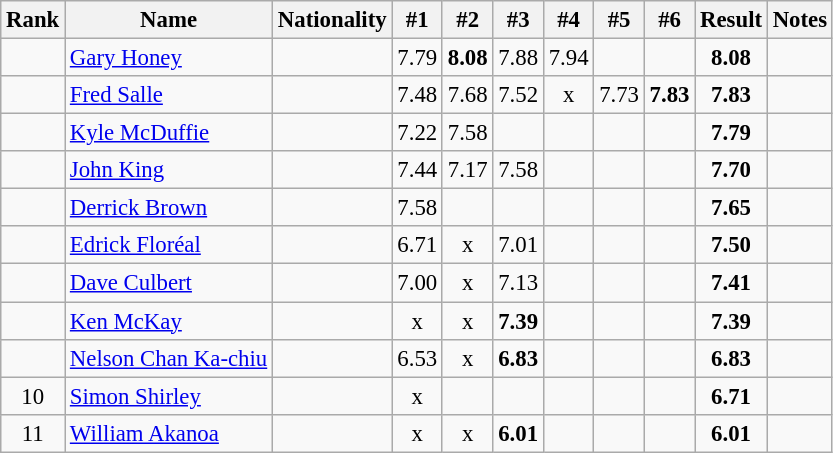<table class="wikitable sortable" style=" text-align:center;font-size:95%">
<tr>
<th>Rank</th>
<th>Name</th>
<th>Nationality</th>
<th>#1</th>
<th>#2</th>
<th>#3</th>
<th>#4</th>
<th>#5</th>
<th>#6</th>
<th>Result</th>
<th>Notes</th>
</tr>
<tr>
<td></td>
<td align=left><a href='#'>Gary Honey</a></td>
<td align=left></td>
<td>7.79</td>
<td><strong>8.08</strong></td>
<td>7.88</td>
<td>7.94</td>
<td></td>
<td></td>
<td><strong>8.08</strong></td>
<td></td>
</tr>
<tr>
<td></td>
<td align=left><a href='#'>Fred Salle</a></td>
<td align=left></td>
<td>7.48</td>
<td>7.68</td>
<td>7.52</td>
<td>x</td>
<td>7.73</td>
<td><strong>7.83</strong></td>
<td><strong>7.83</strong></td>
<td></td>
</tr>
<tr>
<td></td>
<td align=left><a href='#'>Kyle McDuffie</a></td>
<td align=left></td>
<td>7.22</td>
<td>7.58</td>
<td></td>
<td></td>
<td></td>
<td></td>
<td><strong>7.79</strong></td>
<td></td>
</tr>
<tr>
<td></td>
<td align=left><a href='#'>John King</a></td>
<td align=left></td>
<td>7.44</td>
<td>7.17</td>
<td>7.58</td>
<td></td>
<td></td>
<td></td>
<td><strong>7.70</strong></td>
<td></td>
</tr>
<tr>
<td></td>
<td align=left><a href='#'>Derrick Brown</a></td>
<td align=left></td>
<td>7.58</td>
<td></td>
<td></td>
<td></td>
<td></td>
<td></td>
<td><strong>7.65</strong></td>
<td></td>
</tr>
<tr>
<td></td>
<td align=left><a href='#'>Edrick Floréal</a></td>
<td align=left></td>
<td>6.71</td>
<td>x</td>
<td>7.01</td>
<td></td>
<td></td>
<td></td>
<td><strong>7.50</strong></td>
<td></td>
</tr>
<tr>
<td></td>
<td align=left><a href='#'>Dave Culbert</a></td>
<td align=left></td>
<td>7.00</td>
<td>x</td>
<td>7.13</td>
<td></td>
<td></td>
<td></td>
<td><strong>7.41</strong></td>
<td></td>
</tr>
<tr>
<td></td>
<td align=left><a href='#'>Ken McKay</a></td>
<td align=left></td>
<td>x</td>
<td>x</td>
<td><strong>7.39</strong></td>
<td></td>
<td></td>
<td></td>
<td><strong>7.39</strong></td>
<td></td>
</tr>
<tr>
<td></td>
<td align=left><a href='#'>Nelson Chan Ka-chiu</a></td>
<td align=left></td>
<td>6.53</td>
<td>x</td>
<td><strong>6.83</strong></td>
<td></td>
<td></td>
<td></td>
<td><strong>6.83</strong></td>
<td></td>
</tr>
<tr>
<td>10</td>
<td align=left><a href='#'>Simon Shirley</a></td>
<td align=left></td>
<td>x</td>
<td></td>
<td></td>
<td></td>
<td></td>
<td></td>
<td><strong>6.71</strong></td>
<td></td>
</tr>
<tr>
<td>11</td>
<td align=left><a href='#'>William Akanoa</a></td>
<td align=left></td>
<td>x</td>
<td>x</td>
<td><strong>6.01</strong></td>
<td></td>
<td></td>
<td></td>
<td><strong>6.01</strong></td>
<td></td>
</tr>
</table>
